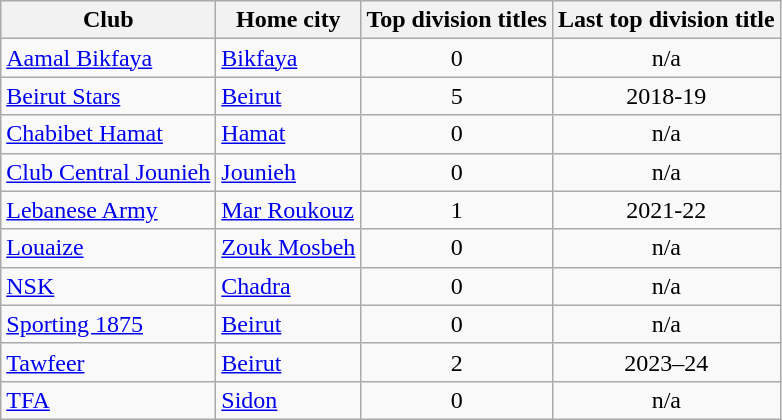<table class="wikitable sortable">
<tr>
<th>Club</th>
<th>Home city</th>
<th>Top division titles</th>
<th>Last top division title</th>
</tr>
<tr>
<td><a href='#'>Aamal Bikfaya</a></td>
<td><a href='#'>Bikfaya</a></td>
<td style="text-align:center;">0</td>
<td style="text-align:center;">n/a</td>
</tr>
<tr>
<td><a href='#'>Beirut Stars</a></td>
<td><a href='#'>Beirut</a></td>
<td style="text-align:center;">5</td>
<td style="text-align:center;">2018-19</td>
</tr>
<tr>
<td><a href='#'>Chabibet Hamat</a></td>
<td><a href='#'>Hamat</a></td>
<td style="text-align:center;">0</td>
<td style="text-align:center;">n/a</td>
</tr>
<tr>
<td><a href='#'>Club Central Jounieh</a></td>
<td><a href='#'>Jounieh</a></td>
<td style="text-align:center;">0</td>
<td style="text-align:center;">n/a</td>
</tr>
<tr>
<td><a href='#'>Lebanese Army</a></td>
<td><a href='#'>Mar Roukouz</a></td>
<td style="text-align:center;">1</td>
<td style="text-align:center;">2021-22</td>
</tr>
<tr>
<td><a href='#'>Louaize</a></td>
<td><a href='#'>Zouk Mosbeh</a></td>
<td style="text-align:center;">0</td>
<td style="text-align:center;">n/a</td>
</tr>
<tr>
<td><a href='#'>NSK</a></td>
<td><a href='#'>Chadra</a></td>
<td style="text-align:center;">0</td>
<td style="text-align:center;">n/a</td>
</tr>
<tr>
<td><a href='#'>Sporting 1875</a></td>
<td><a href='#'>Beirut</a></td>
<td style="text-align:center;">0</td>
<td style="text-align:center;">n/a</td>
</tr>
<tr>
<td><a href='#'>Tawfeer</a></td>
<td><a href='#'>Beirut</a></td>
<td style="text-align:center;">2</td>
<td style="text-align:center;">2023–24</td>
</tr>
<tr>
<td><a href='#'>TFA</a></td>
<td><a href='#'>Sidon</a></td>
<td style="text-align:center;">0</td>
<td style="text-align:center;">n/a</td>
</tr>
</table>
